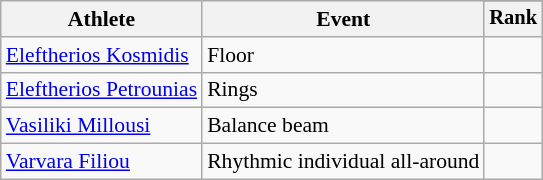<table class="wikitable" style="font-size:90%">
<tr>
<th rowspan=2>Athlete</th>
<th rowspan=2>Event</th>
</tr>
<tr style="font-size:95%">
<th>Rank</th>
</tr>
<tr align=center>
<td align=left><a href='#'>Eleftherios Kosmidis</a></td>
<td align=left>Floor</td>
<td align=center></td>
</tr>
<tr align=center>
<td align=left><a href='#'>Eleftherios Petrounias</a></td>
<td align=left>Rings</td>
<td align=center></td>
</tr>
<tr align=center>
<td align=left><a href='#'>Vasiliki Millousi</a></td>
<td align=left>Balance beam</td>
<td align=center></td>
</tr>
<tr align=center>
<td align=left><a href='#'>Varvara Filiou</a></td>
<td align=left>Rhythmic individual all-around</td>
<td align=center></td>
</tr>
</table>
